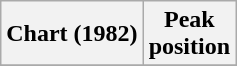<table class="wikitable sortable plainrowheaders" style="text-align:center">
<tr>
<th scope="col">Chart (1982)</th>
<th scope="col">Peak<br> position</th>
</tr>
<tr>
</tr>
</table>
